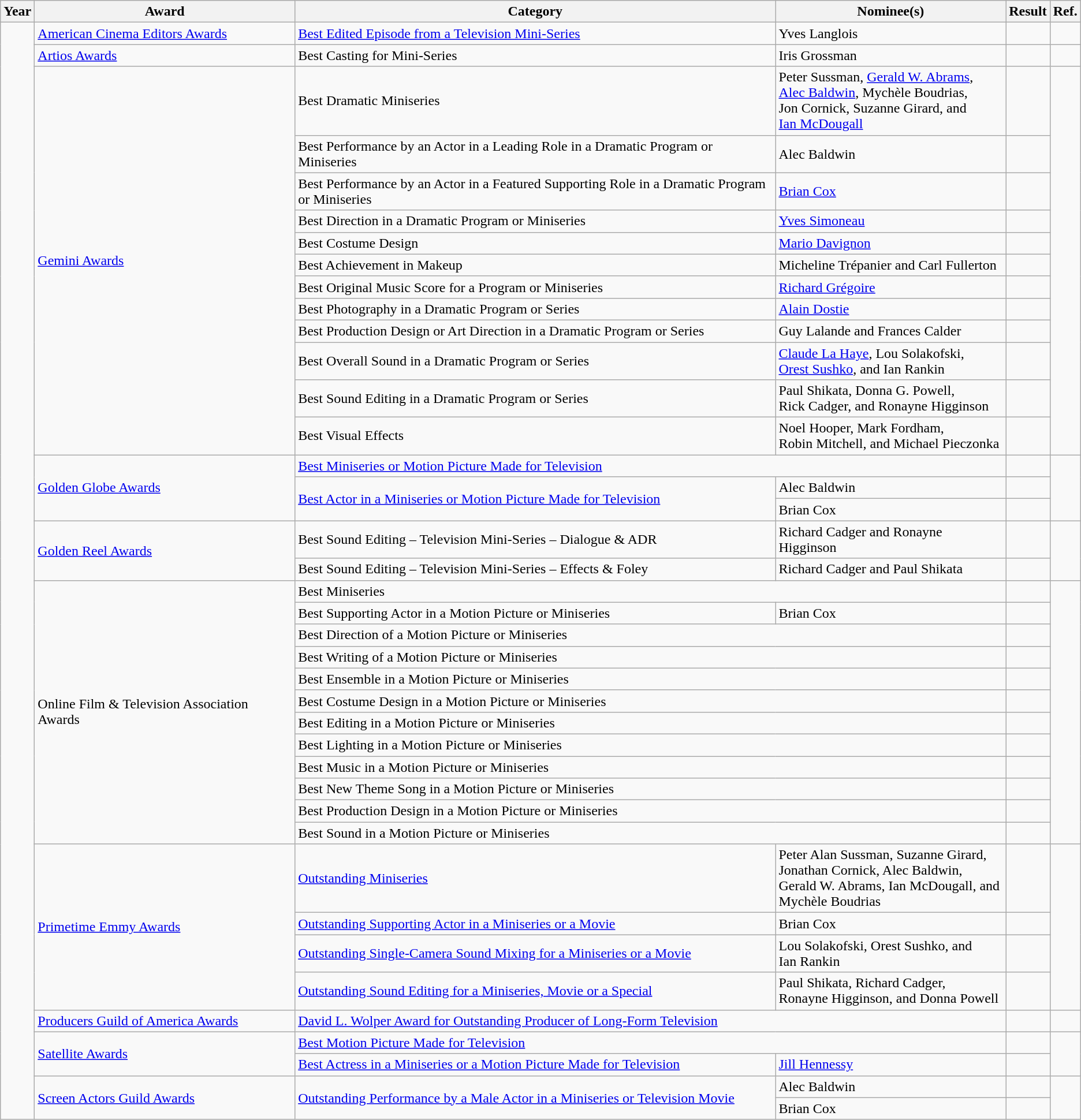<table class="wikitable plainrowheaders">
<tr>
<th>Year</th>
<th>Award</th>
<th>Category</th>
<th>Nominee(s)</th>
<th>Result</th>
<th>Ref.</th>
</tr>
<tr>
<td rowspan="40"></td>
<td><a href='#'>American Cinema Editors Awards</a></td>
<td><a href='#'>Best Edited Episode from a Television Mini-Series</a></td>
<td>Yves Langlois </td>
<td></td>
<td align="center"></td>
</tr>
<tr>
<td><a href='#'>Artios Awards</a></td>
<td>Best Casting for Mini-Series</td>
<td>Iris Grossman</td>
<td></td>
<td align="center"></td>
</tr>
<tr>
<td rowspan="12"><a href='#'>Gemini Awards</a></td>
<td>Best Dramatic Miniseries</td>
<td>Peter Sussman, <a href='#'>Gerald W. Abrams</a>, <br> <a href='#'>Alec Baldwin</a>, Mychèle Boudrias, <br> Jon Cornick, Suzanne Girard, and <br> <a href='#'>Ian McDougall</a></td>
<td></td>
<td align="center" rowspan="12"></td>
</tr>
<tr>
<td>Best Performance by an Actor in a Leading Role in a Dramatic Program or Miniseries</td>
<td>Alec Baldwin</td>
<td></td>
</tr>
<tr>
<td>Best Performance by an Actor in a Featured Supporting Role in a Dramatic Program <br> or Miniseries</td>
<td><a href='#'>Brian Cox</a></td>
<td></td>
</tr>
<tr>
<td>Best Direction in a Dramatic Program or Miniseries</td>
<td><a href='#'>Yves Simoneau</a></td>
<td></td>
</tr>
<tr>
<td>Best Costume Design</td>
<td><a href='#'>Mario Davignon</a></td>
<td></td>
</tr>
<tr>
<td>Best Achievement in Makeup</td>
<td>Micheline Trépanier and Carl Fullerton</td>
<td></td>
</tr>
<tr>
<td>Best Original Music Score for a Program or Miniseries</td>
<td><a href='#'>Richard Grégoire</a></td>
<td></td>
</tr>
<tr>
<td>Best Photography in a Dramatic Program or Series</td>
<td><a href='#'>Alain Dostie</a></td>
<td></td>
</tr>
<tr>
<td>Best Production Design or Art Direction in a Dramatic Program or Series</td>
<td>Guy Lalande and Frances Calder</td>
<td></td>
</tr>
<tr>
<td>Best Overall Sound in a Dramatic Program or Series</td>
<td><a href='#'>Claude La Haye</a>, Lou Solakofski, <br> <a href='#'>Orest Sushko</a>, and Ian Rankin</td>
<td></td>
</tr>
<tr>
<td>Best Sound Editing in a Dramatic Program or Series</td>
<td>Paul Shikata, Donna G. Powell, <br> Rick Cadger, and Ronayne Higginson</td>
<td></td>
</tr>
<tr>
<td>Best Visual Effects</td>
<td>Noel Hooper, Mark Fordham, <br> Robin Mitchell, and Michael Pieczonka</td>
<td></td>
</tr>
<tr>
<td rowspan="3"><a href='#'>Golden Globe Awards</a></td>
<td colspan="2"><a href='#'>Best Miniseries or Motion Picture Made for Television</a></td>
<td></td>
<td align="center" rowspan="3"></td>
</tr>
<tr>
<td rowspan="2"><a href='#'>Best Actor in a Miniseries or Motion Picture Made for Television</a></td>
<td>Alec Baldwin</td>
<td></td>
</tr>
<tr>
<td>Brian Cox</td>
<td></td>
</tr>
<tr>
<td rowspan="2"><a href='#'>Golden Reel Awards</a></td>
<td>Best Sound Editing – Television Mini-Series – Dialogue & ADR</td>
<td>Richard Cadger and Ronayne Higginson</td>
<td></td>
<td rowspan="2" align="center"></td>
</tr>
<tr>
<td>Best Sound Editing – Television Mini-Series – Effects & Foley</td>
<td>Richard Cadger and Paul Shikata</td>
<td></td>
</tr>
<tr>
<td rowspan="12">Online Film & Television Association Awards</td>
<td colspan="2">Best Miniseries</td>
<td></td>
<td align="center" rowspan="12"></td>
</tr>
<tr>
<td>Best Supporting Actor in a Motion Picture or Miniseries</td>
<td>Brian Cox</td>
<td></td>
</tr>
<tr>
<td colspan="2">Best Direction of a Motion Picture or Miniseries</td>
<td></td>
</tr>
<tr>
<td colspan="2">Best Writing of a Motion Picture or Miniseries</td>
<td></td>
</tr>
<tr>
<td colspan="2">Best Ensemble in a Motion Picture or Miniseries</td>
<td></td>
</tr>
<tr>
<td colspan="2">Best Costume Design in a Motion Picture or Miniseries</td>
<td></td>
</tr>
<tr>
<td colspan="2">Best Editing in a Motion Picture or Miniseries</td>
<td></td>
</tr>
<tr>
<td colspan="2">Best Lighting in a Motion Picture or Miniseries</td>
<td></td>
</tr>
<tr>
<td colspan="2">Best Music in a Motion Picture or Miniseries</td>
<td></td>
</tr>
<tr>
<td colspan="2">Best New Theme Song in a Motion Picture or Miniseries</td>
<td></td>
</tr>
<tr>
<td colspan="2">Best Production Design in a Motion Picture or Miniseries</td>
<td></td>
</tr>
<tr>
<td colspan="2">Best Sound in a Motion Picture or Miniseries</td>
<td></td>
</tr>
<tr>
<td rowspan="4"><a href='#'>Primetime Emmy Awards</a></td>
<td><a href='#'>Outstanding Miniseries</a></td>
<td>Peter Alan Sussman, Suzanne Girard, <br> Jonathan Cornick, Alec Baldwin, <br> Gerald W. Abrams, Ian McDougall, and <br> Mychèle Boudrias</td>
<td></td>
<td align="center" rowspan="4"></td>
</tr>
<tr>
<td><a href='#'>Outstanding Supporting Actor in a Miniseries or a Movie</a></td>
<td>Brian Cox</td>
<td></td>
</tr>
<tr>
<td><a href='#'>Outstanding Single-Camera Sound Mixing for a Miniseries or a Movie</a></td>
<td>Lou Solakofski, Orest Sushko, and <br> Ian Rankin </td>
<td></td>
</tr>
<tr>
<td><a href='#'>Outstanding Sound Editing for a Miniseries, Movie or a Special</a></td>
<td>Paul Shikata, Richard Cadger, <br> Ronayne Higginson, and Donna Powell <br> </td>
<td></td>
</tr>
<tr>
<td><a href='#'>Producers Guild of America Awards</a></td>
<td colspan="2"><a href='#'>David L. Wolper Award for Outstanding Producer of Long-Form Television</a></td>
<td></td>
<td align="center"></td>
</tr>
<tr>
<td rowspan="2"><a href='#'>Satellite Awards</a></td>
<td colspan="2"><a href='#'>Best Motion Picture Made for Television</a></td>
<td></td>
<td align="center" rowspan="2"></td>
</tr>
<tr>
<td><a href='#'>Best Actress in a Miniseries or a Motion Picture Made for Television</a></td>
<td><a href='#'>Jill Hennessy</a></td>
<td></td>
</tr>
<tr>
<td rowspan="2"><a href='#'>Screen Actors Guild Awards</a></td>
<td rowspan="2"><a href='#'>Outstanding Performance by a Male Actor in a Miniseries or Television Movie</a></td>
<td>Alec Baldwin</td>
<td></td>
<td align="center" rowspan="2"></td>
</tr>
<tr>
<td>Brian Cox</td>
<td></td>
</tr>
</table>
